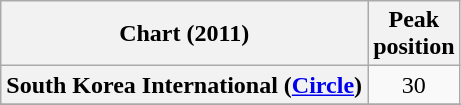<table class="wikitable sortable plainrowheaders">
<tr>
<th>Chart (2011)</th>
<th>Peak<br>position</th>
</tr>
<tr>
<th scope="row">South Korea International (<a href='#'>Circle</a>)</th>
<td align="center">30</td>
</tr>
<tr>
</tr>
<tr>
</tr>
</table>
